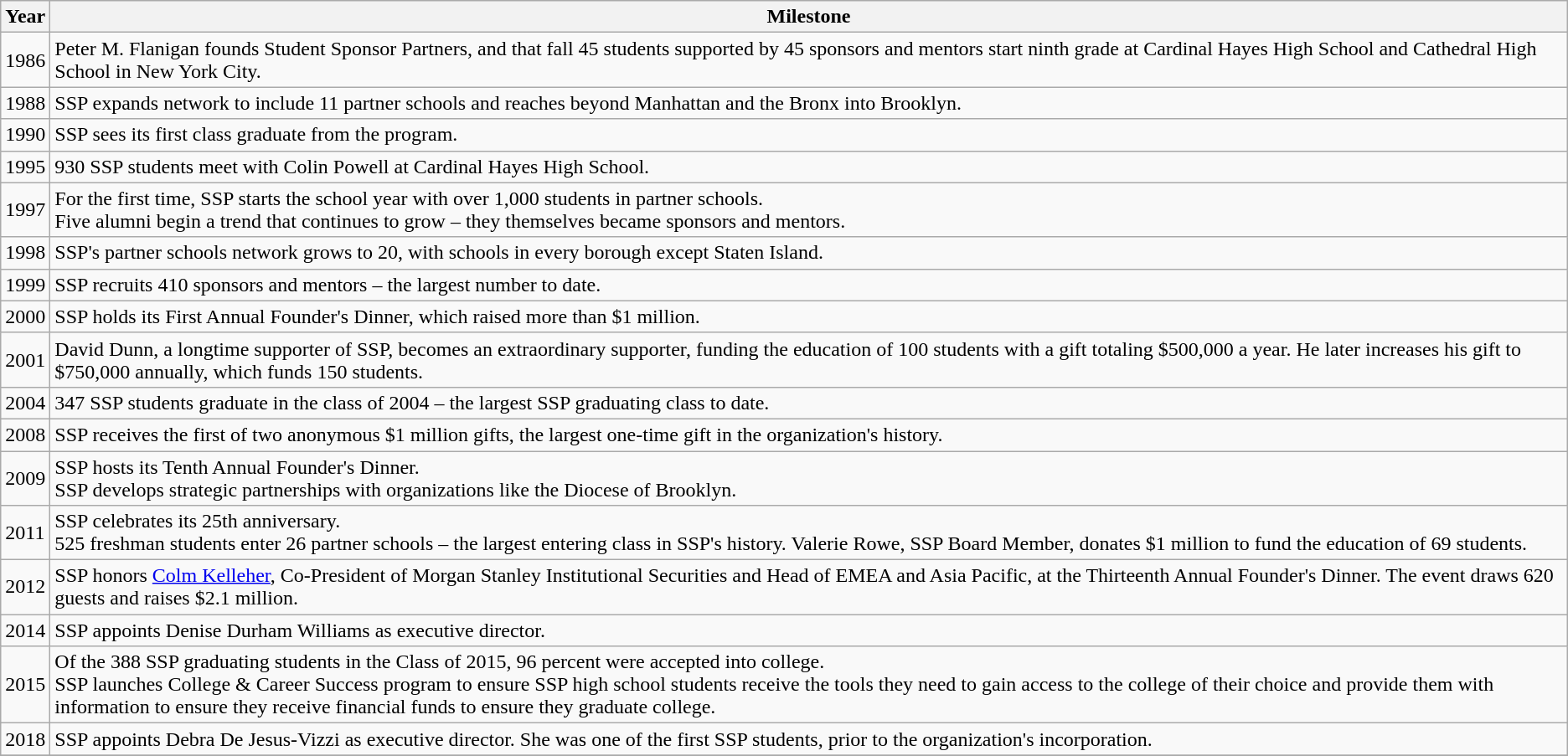<table class="wikitable">
<tr>
<th>Year</th>
<th>Milestone</th>
</tr>
<tr>
<td>1986</td>
<td>Peter M. Flanigan founds Student Sponsor Partners, and that fall 45 students supported by 45 sponsors and mentors start ninth grade at Cardinal Hayes High School and Cathedral High School in New York City.</td>
</tr>
<tr>
<td>1988</td>
<td>SSP expands network to include 11 partner schools and reaches beyond Manhattan and the Bronx into Brooklyn.</td>
</tr>
<tr>
<td>1990</td>
<td>SSP sees its first class graduate from the program.</td>
</tr>
<tr>
<td>1995</td>
<td>930 SSP students meet with Colin Powell at Cardinal Hayes High School.</td>
</tr>
<tr>
<td>1997</td>
<td>For the first time, SSP starts the school year with over 1,000 students in partner schools.<br>Five alumni begin a trend that continues to grow – they themselves became sponsors and mentors.</td>
</tr>
<tr>
<td>1998</td>
<td>SSP's partner schools network grows to 20, with schools in every borough except Staten Island.</td>
</tr>
<tr>
<td>1999</td>
<td>SSP recruits 410 sponsors and mentors – the largest number to date.</td>
</tr>
<tr>
<td>2000</td>
<td>SSP holds its First Annual Founder's Dinner, which raised more than $1 million.</td>
</tr>
<tr>
<td>2001</td>
<td>David Dunn, a longtime supporter of SSP, becomes an extraordinary supporter, funding the education of 100 students with a gift totaling $500,000 a year. He later increases his gift to $750,000 annually, which funds 150 students.</td>
</tr>
<tr>
<td>2004</td>
<td>347 SSP students graduate in the class of 2004 – the largest SSP graduating class to date.</td>
</tr>
<tr>
<td>2008</td>
<td>SSP receives the first of two anonymous $1 million gifts, the largest one-time gift in the organization's history.</td>
</tr>
<tr>
<td>2009</td>
<td>SSP hosts its Tenth Annual Founder's Dinner.<br>SSP develops strategic partnerships with organizations like the Diocese of Brooklyn.</td>
</tr>
<tr>
<td>2011</td>
<td>SSP celebrates its 25th anniversary.<br>525 freshman students enter 26 partner schools – the largest entering class in SSP's history.
Valerie Rowe, SSP Board Member, donates $1 million to fund the education of 69 students.</td>
</tr>
<tr>
<td>2012</td>
<td>SSP honors <a href='#'>Colm Kelleher</a>, Co-President of Morgan Stanley Institutional Securities and Head of EMEA and Asia Pacific, at the Thirteenth Annual Founder's Dinner. The event draws 620 guests and raises $2.1 million.</td>
</tr>
<tr>
<td>2014</td>
<td>SSP appoints Denise Durham Williams as executive director.</td>
</tr>
<tr>
<td>2015</td>
<td>Of the 388 SSP graduating students in the Class of 2015, 96 percent were accepted into college.<br>SSP launches College & Career Success program to ensure SSP high school students receive the tools they need to gain access to the college of their choice and provide them with information to ensure they receive financial funds to ensure they graduate college.</td>
</tr>
<tr>
<td>2018</td>
<td>SSP appoints Debra De Jesus-Vizzi as executive director. She was one of the first SSP students, prior to the organization's incorporation.</td>
</tr>
<tr>
</tr>
</table>
